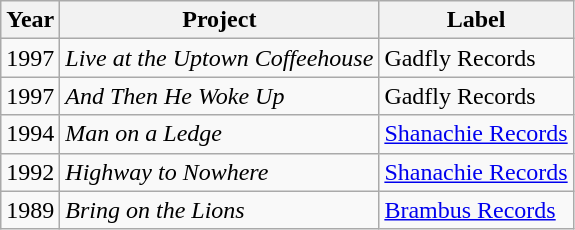<table class="wikitable">
<tr>
<th>Year</th>
<th>Project</th>
<th>Label</th>
</tr>
<tr>
<td>1997</td>
<td><em>Live at the Uptown Coffeehouse</em></td>
<td>Gadfly Records</td>
</tr>
<tr>
<td>1997</td>
<td><em>And Then He Woke Up</em></td>
<td>Gadfly Records</td>
</tr>
<tr>
<td>1994</td>
<td><em>Man on a Ledge</em></td>
<td><a href='#'>Shanachie Records</a></td>
</tr>
<tr>
<td>1992</td>
<td><em>Highway to Nowhere</em></td>
<td><a href='#'>Shanachie Records</a></td>
</tr>
<tr>
<td>1989</td>
<td><em>Bring on the Lions</em></td>
<td><a href='#'>Brambus Records</a></td>
</tr>
</table>
